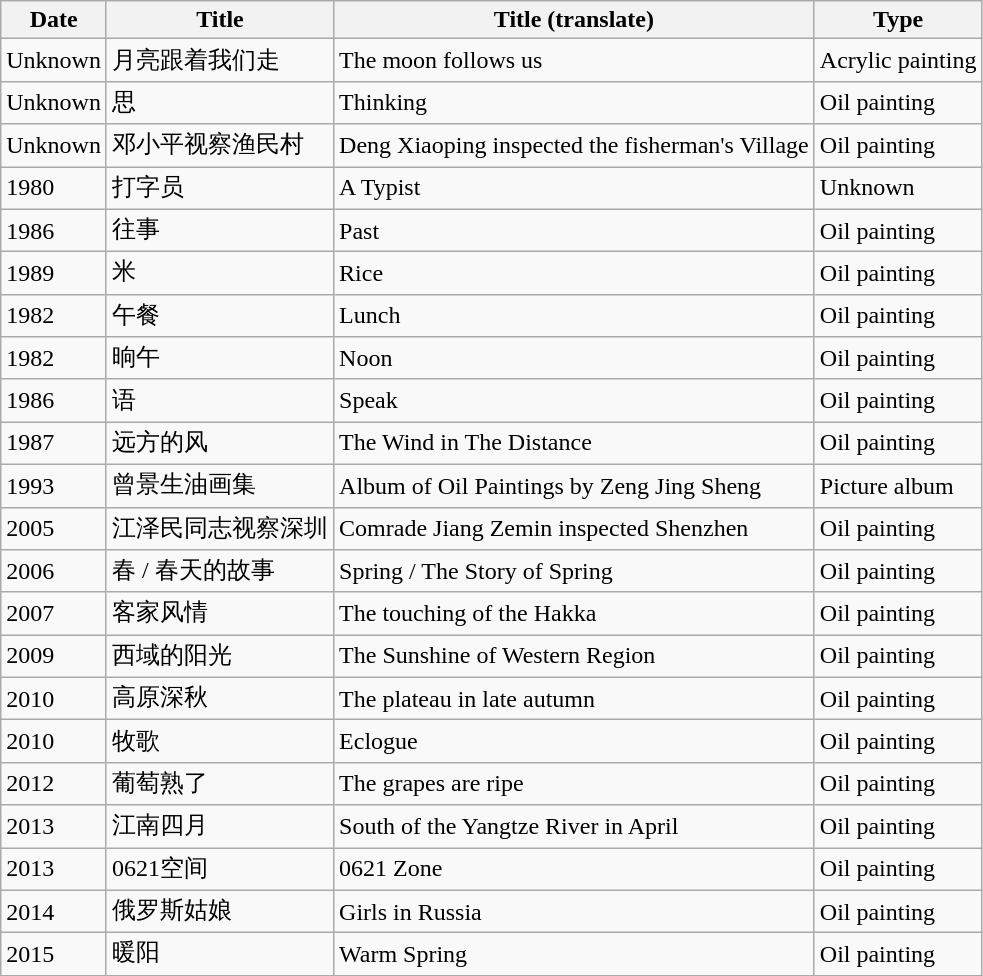<table class="wikitable">
<tr>
<th>Date</th>
<th>Title</th>
<th>Title (translate)</th>
<th>Type</th>
</tr>
<tr>
<td>Unknown</td>
<td>月亮跟着我们走</td>
<td>The moon follows us</td>
<td>Acrylic painting</td>
</tr>
<tr>
<td>Unknown</td>
<td>思</td>
<td>Thinking</td>
<td>Oil painting</td>
</tr>
<tr>
<td>Unknown</td>
<td>邓小平视察渔民村</td>
<td>Deng Xiaoping inspected the fisherman's Village</td>
<td>Oil painting</td>
</tr>
<tr>
<td>1980</td>
<td>打字员</td>
<td>A Typist</td>
<td>Unknown</td>
</tr>
<tr>
<td>1986</td>
<td>往事</td>
<td>Past</td>
<td>Oil painting</td>
</tr>
<tr>
<td>1989</td>
<td>米</td>
<td>Rice</td>
<td>Oil painting</td>
</tr>
<tr>
<td>1982</td>
<td>午餐</td>
<td>Lunch</td>
<td>Oil painting</td>
</tr>
<tr>
<td>1982</td>
<td>晌午</td>
<td>Noon</td>
<td>Oil painting</td>
</tr>
<tr>
<td>1986</td>
<td>语</td>
<td>Speak</td>
<td>Oil painting</td>
</tr>
<tr>
<td>1987</td>
<td>远方的风</td>
<td>The Wind in The Distance</td>
<td>Oil painting</td>
</tr>
<tr>
<td>1993</td>
<td>曾景生油画集</td>
<td>Album of Oil Paintings by Zeng Jing Sheng</td>
<td>Picture album</td>
</tr>
<tr>
<td>2005</td>
<td>江泽民同志视察深圳</td>
<td>Comrade Jiang Zemin inspected Shenzhen</td>
<td>Oil painting</td>
</tr>
<tr>
<td>2006</td>
<td>春 / 春天的故事</td>
<td>Spring / The Story of Spring</td>
<td>Oil painting</td>
</tr>
<tr>
<td>2007</td>
<td>客家风情</td>
<td>The touching of the Hakka</td>
<td>Oil painting</td>
</tr>
<tr>
<td>2009</td>
<td>西域的阳光</td>
<td>The Sunshine of Western Region</td>
<td>Oil painting</td>
</tr>
<tr>
<td>2010</td>
<td>高原深秋</td>
<td>The plateau in late autumn</td>
<td>Oil painting</td>
</tr>
<tr>
<td>2010</td>
<td>牧歌</td>
<td>Eclogue</td>
<td>Oil painting</td>
</tr>
<tr>
<td>2012</td>
<td>葡萄熟了</td>
<td>The grapes are ripe</td>
<td>Oil painting</td>
</tr>
<tr>
<td>2013</td>
<td>江南四月</td>
<td>South of the Yangtze River in April</td>
<td>Oil painting</td>
</tr>
<tr>
<td>2013</td>
<td>0621空间</td>
<td>0621 Zone</td>
<td>Oil painting</td>
</tr>
<tr>
<td>2014</td>
<td>俄罗斯姑娘</td>
<td>Girls in Russia</td>
<td>Oil painting</td>
</tr>
<tr>
<td>2015</td>
<td>暖阳</td>
<td>Warm Spring</td>
<td>Oil painting</td>
</tr>
</table>
